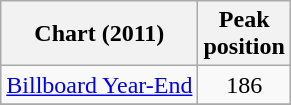<table class="wikitable sortable plainrowheaders">
<tr>
<th scope="col">Chart (2011)</th>
<th scope="col">Peak<br>position</th>
</tr>
<tr>
<td><a href='#'>Billboard Year-End</a></td>
<td style="text-align:center;">186</td>
</tr>
<tr>
</tr>
</table>
